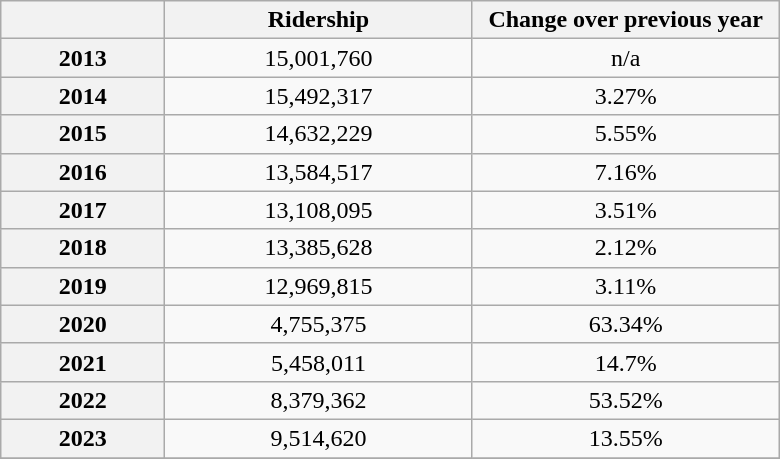<table class="wikitable"  style="text-align:center; width:520px; margin:auto;">
<tr>
<th style="width:50px"></th>
<th style="width:100px">Ridership</th>
<th style="width:100px">Change over previous year</th>
</tr>
<tr>
<th>2013</th>
<td>15,001,760</td>
<td>n/a</td>
</tr>
<tr>
<th>2014</th>
<td>15,492,317</td>
<td>3.27%</td>
</tr>
<tr>
<th>2015</th>
<td>14,632,229</td>
<td>5.55%</td>
</tr>
<tr>
<th>2016</th>
<td>13,584,517</td>
<td>7.16%</td>
</tr>
<tr>
<th>2017</th>
<td>13,108,095</td>
<td>3.51%</td>
</tr>
<tr>
<th>2018</th>
<td>13,385,628</td>
<td>2.12%</td>
</tr>
<tr>
<th>2019</th>
<td>12,969,815</td>
<td>3.11%</td>
</tr>
<tr>
<th>2020</th>
<td>4,755,375</td>
<td>63.34%</td>
</tr>
<tr>
<th>2021</th>
<td>5,458,011</td>
<td>14.7%</td>
</tr>
<tr>
<th>2022</th>
<td>8,379,362</td>
<td>53.52%</td>
</tr>
<tr>
<th>2023</th>
<td>9,514,620</td>
<td>13.55%</td>
</tr>
<tr>
</tr>
</table>
